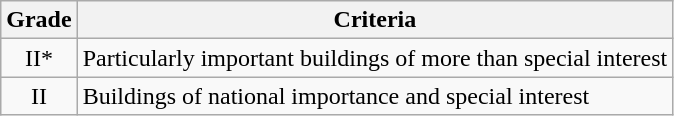<table class="wikitable">
<tr>
<th>Grade</th>
<th>Criteria</th>
</tr>
<tr>
<td align="center" >II*</td>
<td>Particularly important buildings of more than special interest</td>
</tr>
<tr>
<td align="center" >II</td>
<td>Buildings of national importance and special interest</td>
</tr>
</table>
